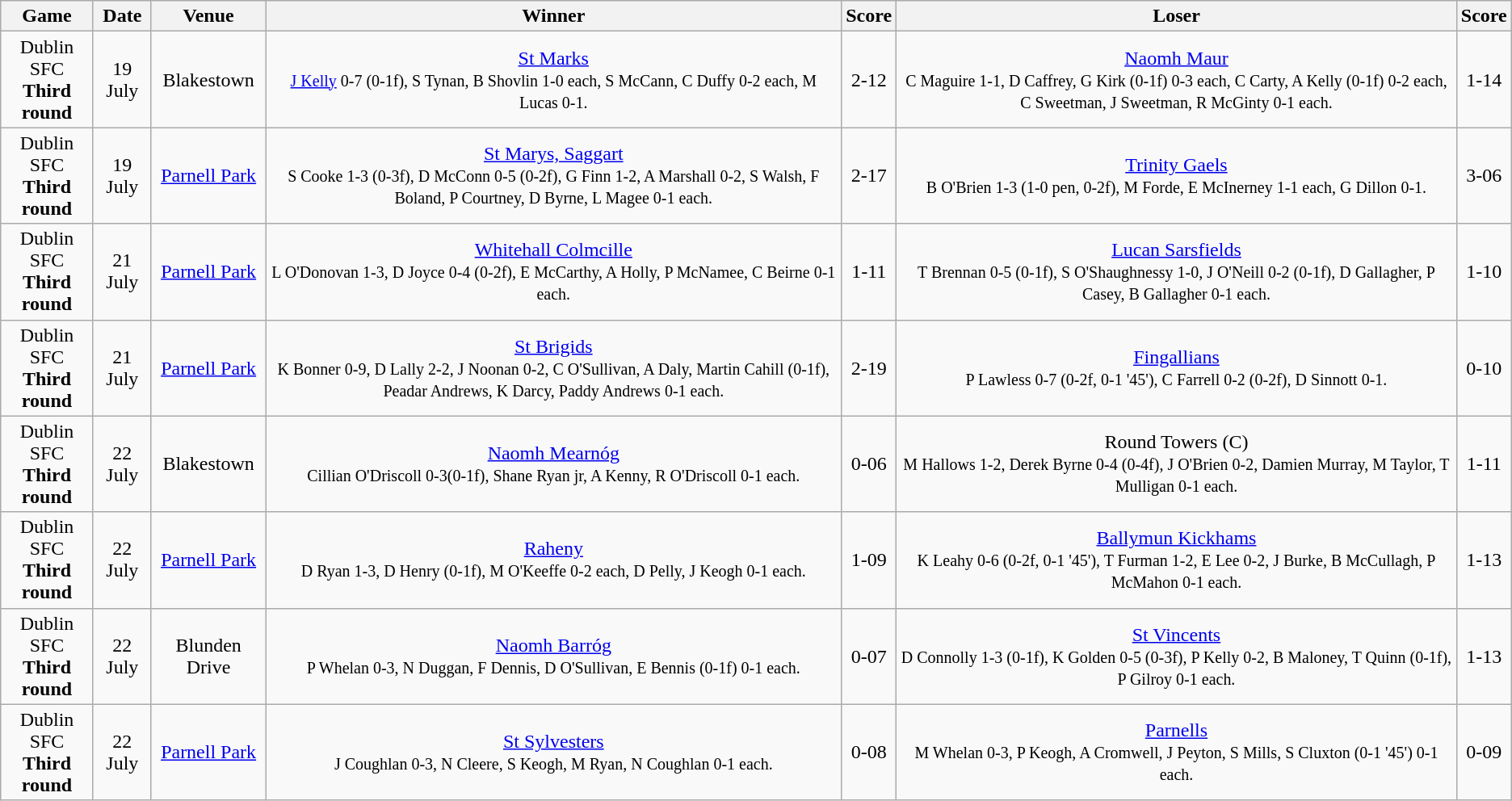<table class="wikitable">
<tr>
<th>Game</th>
<th>Date</th>
<th>Venue</th>
<th>Winner</th>
<th>Score</th>
<th>Loser</th>
<th>Score</th>
</tr>
<tr align="center">
<td>Dublin SFC<br><strong>Third round</strong></td>
<td>19 July</td>
<td>Blakestown</td>
<td><a href='#'>St Marks</a><br><small><a href='#'>J Kelly</a> 0-7 (0-1f), S Tynan, B Shovlin 1-0 each, S McCann, C Duffy 0-2 each, M Lucas 0-1.</small></td>
<td>2-12</td>
<td><a href='#'>Naomh Maur</a><br><small>C Maguire 1-1, D Caffrey, G Kirk (0-1f) 0-3 each, C Carty, A Kelly (0-1f) 0-2 each, C Sweetman, J Sweetman, R McGinty 0-1 each.</small></td>
<td>1-14</td>
</tr>
<tr align="center">
<td>Dublin SFC<br><strong>Third round</strong></td>
<td>19 July</td>
<td><a href='#'>Parnell Park</a></td>
<td><a href='#'>St Marys, Saggart</a><br><small>S Cooke 1-3 (0-3f), D McConn 0-5 (0-2f), G Finn 1-2, A Marshall 0-2, S Walsh, F Boland, P Courtney, D Byrne, L Magee 0-1 each.</small></td>
<td>2-17</td>
<td><a href='#'>Trinity Gaels</a><br><small>B O'Brien 1-3 (1-0 pen, 0-2f), M Forde, E McInerney 1-1 each, G Dillon 0-1.</small></td>
<td>3-06</td>
</tr>
<tr align="center">
<td>Dublin SFC<br><strong>Third round</strong></td>
<td>21 July</td>
<td><a href='#'>Parnell Park</a></td>
<td><a href='#'>Whitehall Colmcille</a><br><small>L O'Donovan 1-3, D Joyce 0-4 (0-2f), E McCarthy, A Holly, P McNamee, C Beirne 0-1 each.</small></td>
<td>1-11</td>
<td><a href='#'>Lucan Sarsfields</a><br><small>T Brennan 0-5 (0-1f), S O'Shaughnessy 1-0, J O'Neill 0-2 (0-1f), D Gallagher, P Casey, B Gallagher 0-1 each.</small></td>
<td>1-10</td>
</tr>
<tr align="center">
<td>Dublin SFC<br><strong>Third round</strong></td>
<td>21 July</td>
<td><a href='#'>Parnell Park</a></td>
<td><a href='#'>St Brigids</a><br><small>K Bonner 0-9, D Lally 2-2, J Noonan 0-2, C O'Sullivan, A Daly, Martin Cahill (0-1f), Peadar Andrews, K Darcy, Paddy Andrews 0-1 each.</small></td>
<td>2-19</td>
<td><a href='#'>Fingallians</a><br><small>P Lawless 0-7 (0-2f, 0-1 '45'), C Farrell 0-2 (0-2f), D Sinnott 0-1.</small></td>
<td>0-10</td>
</tr>
<tr align="center">
<td>Dublin SFC<br><strong>Third round</strong></td>
<td>22 July</td>
<td>Blakestown</td>
<td><a href='#'>Naomh Mearnóg</a><br><small>Cillian O'Driscoll 0-3(0-1f), Shane Ryan jr, A Kenny, R O'Driscoll 0-1 each.</small></td>
<td>0-06</td>
<td>Round Towers (C)<br><small>M Hallows 1-2, Derek Byrne 0-4 (0-4f), J O'Brien 0-2, Damien Murray, M Taylor, T Mulligan 0-1 each.</small></td>
<td>1-11</td>
</tr>
<tr align="center">
<td>Dublin SFC<br><strong>Third round</strong></td>
<td>22 July</td>
<td><a href='#'>Parnell Park</a></td>
<td><a href='#'>Raheny</a><br><small>D Ryan 1-3, D Henry (0-1f), M O'Keeffe 0-2 each, D Pelly, J Keogh 0-1 each.</small></td>
<td>1-09</td>
<td><a href='#'>Ballymun Kickhams</a><br><small>K Leahy 0-6 (0-2f, 0-1 '45'), T Furman 1-2, E Lee 0-2, J Burke, B McCullagh, P McMahon 0-1 each.</small></td>
<td>1-13</td>
</tr>
<tr align="center">
<td>Dublin SFC<br><strong>Third round</strong></td>
<td>22 July</td>
<td>Blunden Drive</td>
<td><a href='#'>Naomh Barróg</a><br><small>P Whelan 0-3, N Duggan, F Dennis, D O'Sullivan, E Bennis (0-1f) 0-1 each.</small></td>
<td>0-07</td>
<td><a href='#'>St Vincents</a><br><small>D Connolly 1-3 (0-1f), K Golden 0-5 (0-3f), P Kelly 0-2, B Maloney, T Quinn (0-1f), P Gilroy 0-1 each.</small></td>
<td>1-13</td>
</tr>
<tr align="center">
<td>Dublin SFC<br><strong>Third round</strong></td>
<td>22 July</td>
<td><a href='#'>Parnell Park</a></td>
<td><a href='#'>St Sylvesters</a><br><small>J Coughlan 0-3, N Cleere, S Keogh, M Ryan, N Coughlan 0-1 each.</small></td>
<td>0-08</td>
<td><a href='#'>Parnells</a><br><small>M Whelan 0-3, P Keogh, A Cromwell, J Peyton, S Mills, S Cluxton (0-1 '45') 0-1 each.</small></td>
<td>0-09</td>
</tr>
</table>
